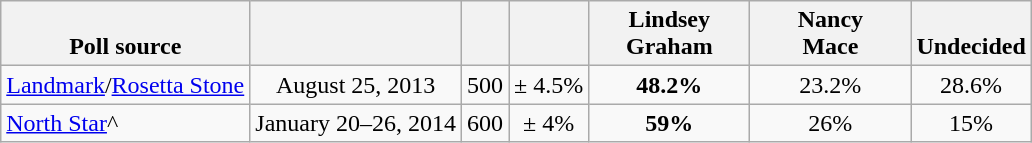<table class="wikitable" style="text-align:center">
<tr valign= bottom>
<th>Poll source</th>
<th></th>
<th></th>
<th></th>
<th style="width:100px;">Lindsey<br>Graham</th>
<th style="width:100px;">Nancy<br>Mace</th>
<th>Undecided</th>
</tr>
<tr>
<td align=left><a href='#'>Landmark</a>/<a href='#'>Rosetta Stone</a></td>
<td>August 25, 2013</td>
<td>500</td>
<td>± 4.5%</td>
<td><strong>48.2%</strong></td>
<td>23.2%</td>
<td>28.6%</td>
</tr>
<tr>
<td align=left><a href='#'>North Star</a>^</td>
<td>January 20–26, 2014</td>
<td>600</td>
<td>± 4%</td>
<td><strong>59%</strong></td>
<td>26%</td>
<td>15%</td>
</tr>
</table>
